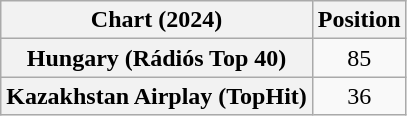<table class="wikitable sortable plainrowheaders" style="text-align:center">
<tr>
<th scope="col">Chart (2024)</th>
<th scope="col">Position</th>
</tr>
<tr>
<th scope="row">Hungary (Rádiós Top 40)</th>
<td>85</td>
</tr>
<tr>
<th scope="row">Kazakhstan Airplay (TopHit)</th>
<td>36</td>
</tr>
</table>
